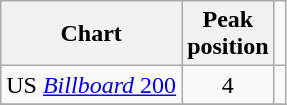<table class="wikitable">
<tr>
<th>Chart</th>
<th>Peak<br>position</th>
</tr>
<tr>
<td>US <a href='#'><em>Billboard</em> 200</a></td>
<td align="center">4</td>
<td align="center"></td>
</tr>
<tr>
</tr>
</table>
